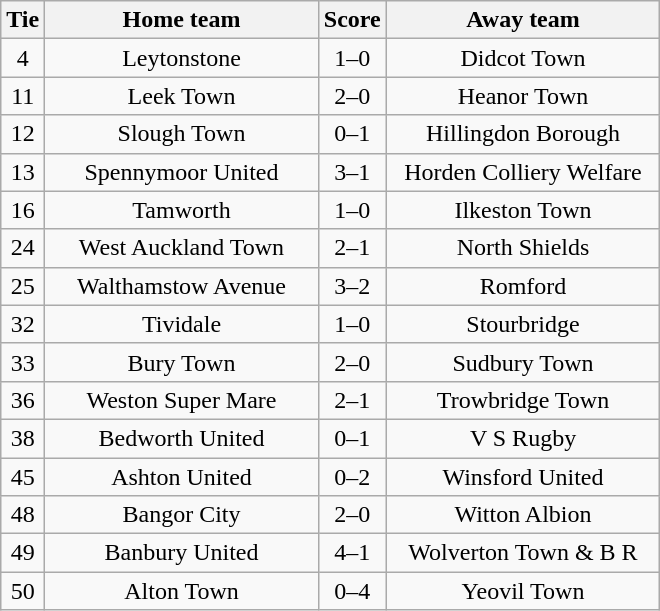<table class="wikitable" style="text-align:center;">
<tr>
<th width=20>Tie</th>
<th width=175>Home team</th>
<th width=20>Score</th>
<th width=175>Away team</th>
</tr>
<tr>
<td>4</td>
<td>Leytonstone</td>
<td>1–0</td>
<td>Didcot Town</td>
</tr>
<tr>
<td>11</td>
<td>Leek Town</td>
<td>2–0</td>
<td>Heanor Town</td>
</tr>
<tr>
<td>12</td>
<td>Slough Town</td>
<td>0–1</td>
<td>Hillingdon Borough</td>
</tr>
<tr>
<td>13</td>
<td>Spennymoor United</td>
<td>3–1</td>
<td>Horden Colliery Welfare</td>
</tr>
<tr>
<td>16</td>
<td>Tamworth</td>
<td>1–0</td>
<td>Ilkeston Town</td>
</tr>
<tr>
<td>24</td>
<td>West Auckland Town</td>
<td>2–1</td>
<td>North Shields</td>
</tr>
<tr>
<td>25</td>
<td>Walthamstow Avenue</td>
<td>3–2</td>
<td>Romford</td>
</tr>
<tr>
<td>32</td>
<td>Tividale</td>
<td>1–0</td>
<td>Stourbridge</td>
</tr>
<tr>
<td>33</td>
<td>Bury Town</td>
<td>2–0</td>
<td>Sudbury Town</td>
</tr>
<tr>
<td>36</td>
<td>Weston Super Mare</td>
<td>2–1</td>
<td>Trowbridge Town</td>
</tr>
<tr>
<td>38</td>
<td>Bedworth United</td>
<td>0–1</td>
<td>V S Rugby</td>
</tr>
<tr>
<td>45</td>
<td>Ashton United</td>
<td>0–2</td>
<td>Winsford United</td>
</tr>
<tr>
<td>48</td>
<td>Bangor City</td>
<td>2–0</td>
<td>Witton Albion</td>
</tr>
<tr>
<td>49</td>
<td>Banbury United</td>
<td>4–1</td>
<td>Wolverton Town & B R</td>
</tr>
<tr>
<td>50</td>
<td>Alton Town</td>
<td>0–4</td>
<td>Yeovil Town</td>
</tr>
</table>
